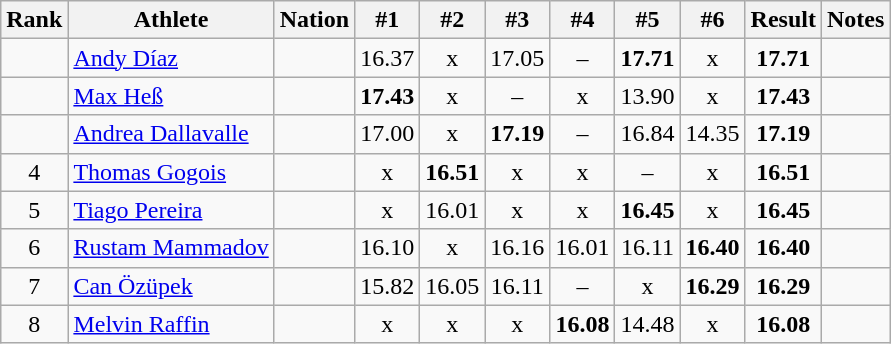<table class="wikitable sortable" style="text-align:center">
<tr>
<th scope="col">Rank</th>
<th scope="col">Athlete</th>
<th scope="col">Nation</th>
<th>#1</th>
<th>#2</th>
<th>#3</th>
<th>#4</th>
<th>#5</th>
<th>#6</th>
<th scope="col">Result</th>
<th scope="col">Notes</th>
</tr>
<tr>
<td></td>
<td align="left"><a href='#'>Andy Díaz</a></td>
<td align="left"></td>
<td>16.37</td>
<td>x</td>
<td>17.05</td>
<td>–</td>
<td><strong>17.71</strong></td>
<td>x</td>
<td><strong>17.71</strong></td>
<td></td>
</tr>
<tr>
<td></td>
<td align="left"><a href='#'>Max Heß</a></td>
<td align="left"></td>
<td><strong>17.43</strong></td>
<td>x</td>
<td>–</td>
<td>x</td>
<td>13.90</td>
<td>x</td>
<td><strong>17.43</strong></td>
<td></td>
</tr>
<tr>
<td></td>
<td align="left"><a href='#'>Andrea Dallavalle</a></td>
<td align="left"></td>
<td>17.00</td>
<td>x</td>
<td><strong>17.19</strong></td>
<td>–</td>
<td>16.84</td>
<td>14.35</td>
<td><strong>17.19</strong></td>
<td></td>
</tr>
<tr>
<td>4</td>
<td align="left"><a href='#'>Thomas Gogois</a></td>
<td align="left"></td>
<td>x</td>
<td><strong>16.51</strong></td>
<td>x</td>
<td>x</td>
<td>–</td>
<td>x</td>
<td><strong>16.51</strong></td>
<td></td>
</tr>
<tr>
<td>5</td>
<td align="left"><a href='#'>Tiago Pereira</a></td>
<td align="left"></td>
<td>x</td>
<td>16.01</td>
<td>x</td>
<td>x</td>
<td><strong>16.45</strong></td>
<td>x</td>
<td><strong>16.45</strong></td>
<td></td>
</tr>
<tr>
<td>6</td>
<td align="left"><a href='#'>Rustam Mammadov</a></td>
<td align="left"></td>
<td>16.10</td>
<td>x</td>
<td>16.16</td>
<td>16.01</td>
<td>16.11</td>
<td><strong>16.40</strong></td>
<td><strong>16.40</strong></td>
<td></td>
</tr>
<tr>
<td>7</td>
<td align="left"><a href='#'>Can Özüpek</a></td>
<td align="left"></td>
<td>15.82</td>
<td>16.05</td>
<td>16.11</td>
<td>–</td>
<td>x</td>
<td><strong>16.29</strong></td>
<td><strong>16.29</strong></td>
<td></td>
</tr>
<tr>
<td>8</td>
<td align="left"><a href='#'>Melvin Raffin</a></td>
<td align="left"></td>
<td>x</td>
<td>x</td>
<td>x</td>
<td><strong>16.08</strong></td>
<td>14.48</td>
<td>x</td>
<td><strong>16.08</strong></td>
<td></td>
</tr>
</table>
